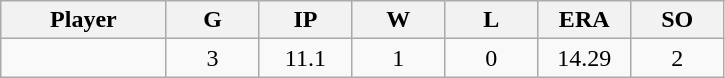<table class="wikitable sortable">
<tr>
<th bgcolor="#DDDDFF" width="16%">Player</th>
<th bgcolor="#DDDDFF" width="9%">G</th>
<th bgcolor="#DDDDFF" width="9%">IP</th>
<th bgcolor="#DDDDFF" width="9%">W</th>
<th bgcolor="#DDDDFF" width="9%">L</th>
<th bgcolor="#DDDDFF" width="9%">ERA</th>
<th bgcolor="#DDDDFF" width="9%">SO</th>
</tr>
<tr align="center">
<td></td>
<td>3</td>
<td>11.1</td>
<td>1</td>
<td>0</td>
<td>14.29</td>
<td>2</td>
</tr>
</table>
